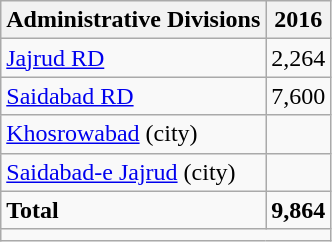<table class="wikitable">
<tr>
<th>Administrative Divisions</th>
<th>2016</th>
</tr>
<tr>
<td><a href='#'>Jajrud RD</a></td>
<td style="text-align: right;">2,264</td>
</tr>
<tr>
<td><a href='#'>Saidabad RD</a></td>
<td style="text-align: right;">7,600</td>
</tr>
<tr>
<td><a href='#'>Khosrowabad</a> (city)</td>
<td style="text-align: right;"></td>
</tr>
<tr>
<td><a href='#'>Saidabad-e Jajrud</a> (city)</td>
<td style="text-align: right;"></td>
</tr>
<tr>
<td><strong>Total</strong></td>
<td style="text-align: right;"><strong>9,864</strong></td>
</tr>
<tr>
<td colspan=2></td>
</tr>
</table>
